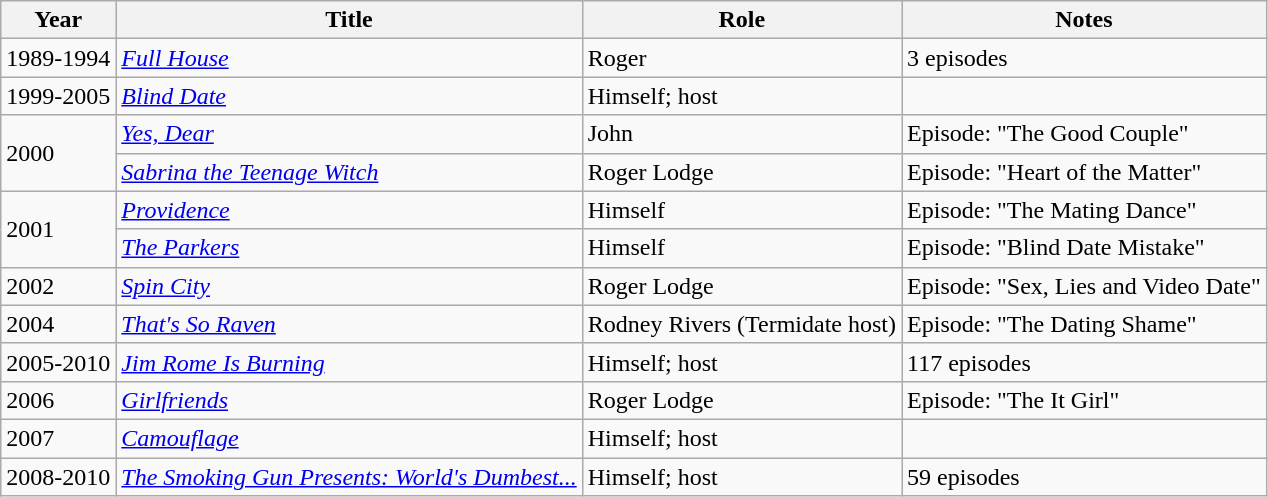<table class="wikitable sortable">
<tr>
<th>Year</th>
<th>Title</th>
<th>Role</th>
<th class="unsortable">Notes</th>
</tr>
<tr>
<td>1989-1994</td>
<td><em><a href='#'>Full House</a></em></td>
<td>Roger</td>
<td>3 episodes</td>
</tr>
<tr>
<td>1999-2005</td>
<td><em><a href='#'>Blind Date</a></em></td>
<td>Himself; host</td>
<td></td>
</tr>
<tr>
<td rowspan="2">2000</td>
<td><em><a href='#'>Yes, Dear</a></em></td>
<td>John</td>
<td>Episode: "The Good Couple"</td>
</tr>
<tr>
<td><em><a href='#'>Sabrina the Teenage Witch</a></em></td>
<td>Roger Lodge</td>
<td>Episode: "Heart of the Matter"</td>
</tr>
<tr>
<td rowspan="2">2001</td>
<td><em><a href='#'>Providence</a></em></td>
<td>Himself</td>
<td>Episode: "The Mating Dance"</td>
</tr>
<tr>
<td><em><a href='#'>The Parkers</a></em></td>
<td>Himself</td>
<td>Episode: "Blind Date Mistake"</td>
</tr>
<tr>
<td>2002</td>
<td><em><a href='#'>Spin City</a></em></td>
<td>Roger Lodge</td>
<td>Episode: "Sex, Lies and Video Date"</td>
</tr>
<tr>
<td>2004</td>
<td><em><a href='#'>That's So Raven</a></em></td>
<td>Rodney Rivers (Termidate host)</td>
<td>Episode: "The Dating Shame"</td>
</tr>
<tr>
<td>2005-2010</td>
<td><em><a href='#'>Jim Rome Is Burning</a></em></td>
<td>Himself; host</td>
<td>117 episodes</td>
</tr>
<tr>
<td>2006</td>
<td><em><a href='#'>Girlfriends</a></em></td>
<td>Roger Lodge</td>
<td>Episode: "The It Girl"</td>
</tr>
<tr>
<td>2007</td>
<td><em><a href='#'>Camouflage</a></em></td>
<td>Himself; host</td>
<td></td>
</tr>
<tr>
<td>2008-2010</td>
<td><em><a href='#'>The Smoking Gun Presents: World's Dumbest...</a></em></td>
<td>Himself; host</td>
<td>59 episodes</td>
</tr>
</table>
